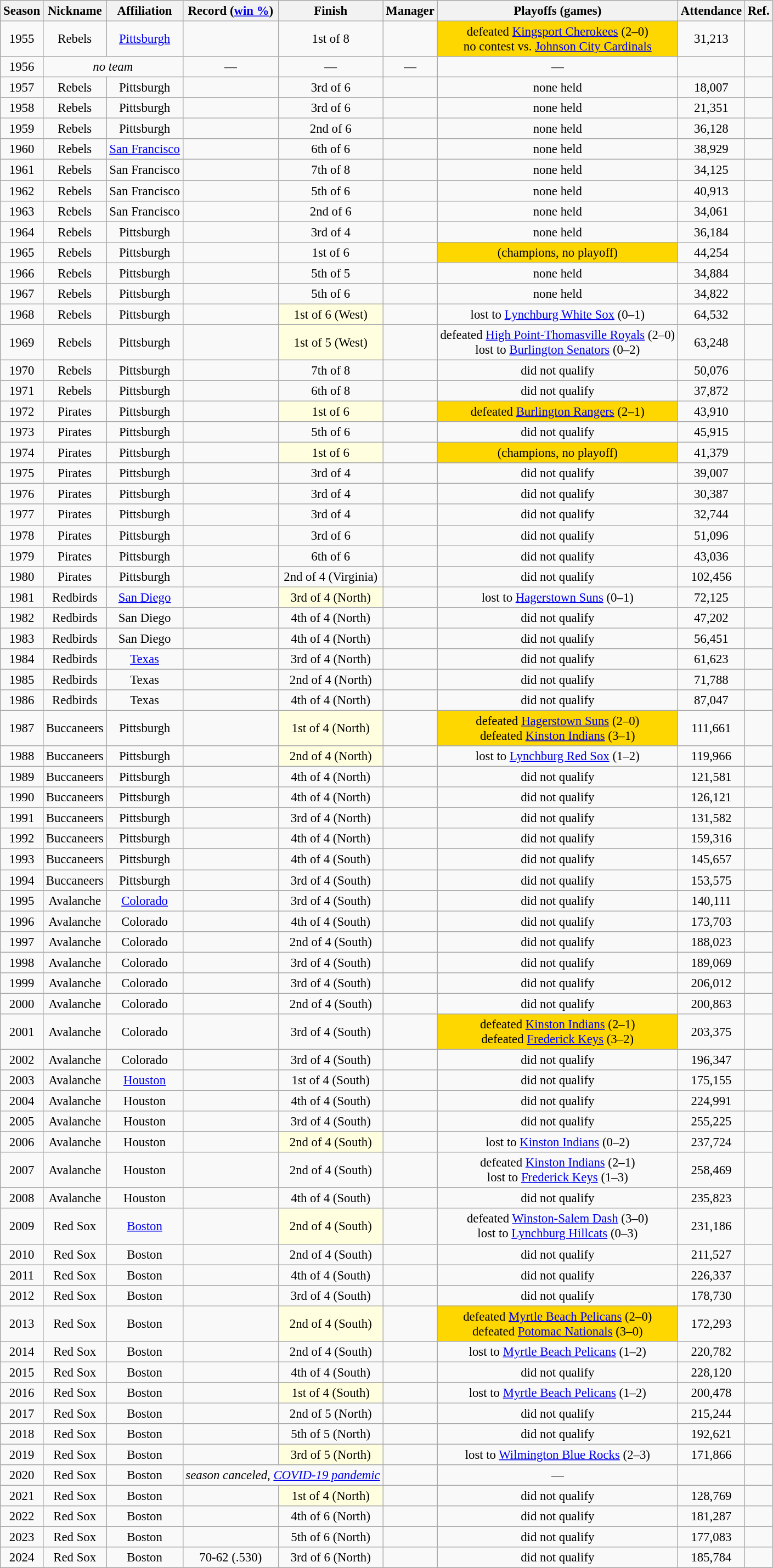<table class="wikitable sortable" style="text-align:center; font-size: 95%;">
<tr>
<th>Season</th>
<th>Nickname</th>
<th>Affiliation</th>
<th>Record (<a href='#'>win %</a>)</th>
<th>Finish</th>
<th>Manager</th>
<th class=unsortable>Playoffs (games)</th>
<th>Attendance</th>
<th class=unsortable>Ref.</th>
</tr>
<tr>
<td>1955</td>
<td>Rebels</td>
<td><a href='#'>Pittsburgh</a></td>
<td></td>
<td>1st of 8</td>
<td></td>
<td bgcolor=gold>defeated <a href='#'>Kingsport Cherokees</a> (2–0)<br>no contest vs. <a href='#'>Johnson City Cardinals</a></td>
<td>31,213</td>
<td></td>
</tr>
<tr>
<td>1956</td>
<td colspan=2 align=center><em>no team</em></td>
<td>—</td>
<td>—</td>
<td>—</td>
<td>—</td>
<td></td>
<td></td>
</tr>
<tr>
<td>1957</td>
<td>Rebels</td>
<td>Pittsburgh</td>
<td></td>
<td>3rd of 6</td>
<td></td>
<td>none held</td>
<td>18,007</td>
<td></td>
</tr>
<tr>
<td>1958</td>
<td>Rebels</td>
<td>Pittsburgh</td>
<td></td>
<td>3rd of 6</td>
<td></td>
<td>none held</td>
<td>21,351</td>
<td></td>
</tr>
<tr>
<td>1959</td>
<td>Rebels</td>
<td>Pittsburgh</td>
<td></td>
<td>2nd of 6</td>
<td></td>
<td>none held</td>
<td>36,128</td>
<td></td>
</tr>
<tr>
<td>1960</td>
<td>Rebels</td>
<td><a href='#'>San Francisco</a></td>
<td></td>
<td>6th of 6</td>
<td></td>
<td>none held</td>
<td>38,929</td>
<td></td>
</tr>
<tr>
<td>1961</td>
<td>Rebels</td>
<td>San Francisco</td>
<td></td>
<td>7th of 8</td>
<td></td>
<td>none held</td>
<td>34,125</td>
<td></td>
</tr>
<tr>
<td>1962</td>
<td>Rebels</td>
<td>San Francisco</td>
<td></td>
<td>5th of 6</td>
<td></td>
<td>none held</td>
<td>40,913</td>
<td></td>
</tr>
<tr>
<td>1963</td>
<td>Rebels</td>
<td>San Francisco</td>
<td></td>
<td>2nd of 6</td>
<td></td>
<td>none held</td>
<td>34,061</td>
<td></td>
</tr>
<tr>
<td>1964</td>
<td>Rebels</td>
<td>Pittsburgh</td>
<td></td>
<td>3rd of 4</td>
<td></td>
<td>none held</td>
<td>36,184</td>
<td></td>
</tr>
<tr>
<td>1965</td>
<td>Rebels</td>
<td>Pittsburgh</td>
<td></td>
<td>1st of 6</td>
<td></td>
<td bgcolor=gold>(champions, no playoff)</td>
<td>44,254</td>
<td></td>
</tr>
<tr>
<td>1966</td>
<td>Rebels</td>
<td>Pittsburgh</td>
<td></td>
<td>5th of 5</td>
<td></td>
<td>none held</td>
<td>34,884</td>
<td></td>
</tr>
<tr>
<td>1967</td>
<td>Rebels</td>
<td>Pittsburgh</td>
<td></td>
<td>5th of 6</td>
<td></td>
<td>none held</td>
<td>34,822</td>
<td></td>
</tr>
<tr>
<td>1968</td>
<td>Rebels</td>
<td>Pittsburgh</td>
<td></td>
<td bgcolor=lightyellow>1st of 6 (West)</td>
<td></td>
<td>lost to <a href='#'>Lynchburg White Sox</a> (0–1)</td>
<td>64,532</td>
<td></td>
</tr>
<tr>
<td>1969</td>
<td>Rebels</td>
<td>Pittsburgh</td>
<td></td>
<td bgcolor=lightyellow>1st of 5 (West)</td>
<td></td>
<td>defeated <a href='#'>High Point-Thomasville Royals</a> (2–0)<br>lost to <a href='#'>Burlington Senators</a> (0–2)</td>
<td>63,248</td>
<td></td>
</tr>
<tr>
<td>1970</td>
<td>Rebels</td>
<td>Pittsburgh</td>
<td></td>
<td>7th of 8</td>
<td></td>
<td>did not qualify</td>
<td>50,076</td>
<td></td>
</tr>
<tr>
<td>1971</td>
<td>Rebels</td>
<td>Pittsburgh</td>
<td></td>
<td>6th of 8</td>
<td></td>
<td>did not qualify</td>
<td>37,872</td>
<td></td>
</tr>
<tr>
<td>1972</td>
<td>Pirates</td>
<td>Pittsburgh</td>
<td></td>
<td bgcolor=lightyellow>1st of 6</td>
<td></td>
<td bgcolor=gold>defeated <a href='#'>Burlington Rangers</a> (2–1)</td>
<td>43,910</td>
<td></td>
</tr>
<tr>
<td>1973</td>
<td>Pirates</td>
<td>Pittsburgh</td>
<td></td>
<td>5th of 6</td>
<td></td>
<td>did not qualify</td>
<td>45,915</td>
<td></td>
</tr>
<tr>
<td>1974</td>
<td>Pirates</td>
<td>Pittsburgh</td>
<td></td>
<td bgcolor=lightyellow>1st of 6</td>
<td></td>
<td bgcolor=gold>(champions, no playoff)</td>
<td>41,379</td>
<td></td>
</tr>
<tr>
<td>1975</td>
<td>Pirates</td>
<td>Pittsburgh</td>
<td></td>
<td>3rd of 4</td>
<td></td>
<td>did not qualify</td>
<td>39,007</td>
<td></td>
</tr>
<tr>
<td>1976</td>
<td>Pirates</td>
<td>Pittsburgh</td>
<td></td>
<td>3rd of 4</td>
<td></td>
<td>did not qualify</td>
<td>30,387</td>
<td></td>
</tr>
<tr>
<td>1977</td>
<td>Pirates</td>
<td>Pittsburgh</td>
<td></td>
<td>3rd of 4</td>
<td></td>
<td>did not qualify</td>
<td>32,744</td>
<td></td>
</tr>
<tr>
<td>1978</td>
<td>Pirates</td>
<td>Pittsburgh</td>
<td></td>
<td>3rd of 6</td>
<td></td>
<td>did not qualify</td>
<td>51,096</td>
<td></td>
</tr>
<tr>
<td>1979</td>
<td>Pirates</td>
<td>Pittsburgh</td>
<td></td>
<td>6th of 6</td>
<td></td>
<td>did not qualify</td>
<td>43,036</td>
<td></td>
</tr>
<tr>
<td>1980</td>
<td>Pirates</td>
<td>Pittsburgh</td>
<td></td>
<td>2nd of 4 (Virginia)</td>
<td></td>
<td>did not qualify</td>
<td>102,456</td>
<td></td>
</tr>
<tr>
<td>1981</td>
<td>Redbirds</td>
<td><a href='#'>San Diego</a></td>
<td></td>
<td bgcolor=lightyellow>3rd of 4 (North)</td>
<td></td>
<td>lost to <a href='#'>Hagerstown Suns</a> (0–1)</td>
<td>72,125</td>
<td></td>
</tr>
<tr>
<td>1982</td>
<td>Redbirds</td>
<td>San Diego</td>
<td></td>
<td>4th of 4 (North)</td>
<td></td>
<td>did not qualify</td>
<td>47,202</td>
<td></td>
</tr>
<tr>
<td>1983</td>
<td>Redbirds</td>
<td>San Diego</td>
<td></td>
<td>4th of 4 (North)</td>
<td></td>
<td>did not qualify</td>
<td>56,451</td>
<td></td>
</tr>
<tr>
<td>1984</td>
<td>Redbirds</td>
<td><a href='#'>Texas</a></td>
<td></td>
<td>3rd of 4 (North)</td>
<td></td>
<td>did not qualify</td>
<td>61,623</td>
<td></td>
</tr>
<tr>
<td>1985</td>
<td>Redbirds</td>
<td>Texas</td>
<td></td>
<td>2nd of 4 (North)</td>
<td></td>
<td>did not qualify</td>
<td>71,788</td>
<td></td>
</tr>
<tr>
<td>1986</td>
<td>Redbirds</td>
<td>Texas</td>
<td></td>
<td>4th of 4 (North)</td>
<td></td>
<td>did not qualify</td>
<td>87,047</td>
<td></td>
</tr>
<tr>
<td>1987</td>
<td>Buccaneers</td>
<td>Pittsburgh</td>
<td></td>
<td bgcolor=lightyellow>1st of 4 (North)</td>
<td></td>
<td bgcolor=gold>defeated <a href='#'>Hagerstown Suns</a> (2–0)<br>defeated <a href='#'>Kinston Indians</a> (3–1)</td>
<td>111,661</td>
<td></td>
</tr>
<tr>
<td>1988</td>
<td>Buccaneers</td>
<td>Pittsburgh</td>
<td></td>
<td bgcolor=lightyellow>2nd of 4 (North)</td>
<td></td>
<td>lost to <a href='#'>Lynchburg Red Sox</a> (1–2)</td>
<td>119,966</td>
<td></td>
</tr>
<tr>
<td>1989</td>
<td>Buccaneers</td>
<td>Pittsburgh</td>
<td></td>
<td>4th of 4 (North)</td>
<td></td>
<td>did not qualify</td>
<td>121,581</td>
<td></td>
</tr>
<tr>
<td>1990</td>
<td>Buccaneers</td>
<td>Pittsburgh</td>
<td></td>
<td>4th of 4 (North)</td>
<td></td>
<td>did not qualify</td>
<td>126,121</td>
<td></td>
</tr>
<tr>
<td>1991</td>
<td>Buccaneers</td>
<td>Pittsburgh</td>
<td></td>
<td>3rd of 4 (North)</td>
<td></td>
<td>did not qualify</td>
<td>131,582</td>
<td></td>
</tr>
<tr>
<td>1992</td>
<td>Buccaneers</td>
<td>Pittsburgh</td>
<td></td>
<td>4th of 4 (North)</td>
<td></td>
<td>did not qualify</td>
<td>159,316</td>
<td></td>
</tr>
<tr>
<td>1993</td>
<td>Buccaneers</td>
<td>Pittsburgh</td>
<td></td>
<td>4th of 4 (South)</td>
<td></td>
<td>did not qualify</td>
<td>145,657</td>
<td></td>
</tr>
<tr>
<td>1994</td>
<td>Buccaneers</td>
<td>Pittsburgh</td>
<td></td>
<td>3rd of 4 (South)</td>
<td></td>
<td>did not qualify</td>
<td>153,575</td>
<td></td>
</tr>
<tr>
<td>1995</td>
<td>Avalanche</td>
<td><a href='#'>Colorado</a></td>
<td></td>
<td>3rd of 4 (South)</td>
<td></td>
<td>did not qualify</td>
<td>140,111</td>
<td></td>
</tr>
<tr>
<td>1996</td>
<td>Avalanche</td>
<td>Colorado</td>
<td></td>
<td>4th of 4 (South)</td>
<td></td>
<td>did not qualify</td>
<td>173,703</td>
<td></td>
</tr>
<tr>
<td>1997</td>
<td>Avalanche</td>
<td>Colorado</td>
<td></td>
<td>2nd of 4 (South)</td>
<td></td>
<td>did not qualify</td>
<td>188,023</td>
<td></td>
</tr>
<tr>
<td>1998</td>
<td>Avalanche</td>
<td>Colorado</td>
<td></td>
<td>3rd of 4 (South)</td>
<td></td>
<td>did not qualify</td>
<td>189,069</td>
<td></td>
</tr>
<tr>
<td>1999</td>
<td>Avalanche</td>
<td>Colorado</td>
<td></td>
<td>3rd of 4 (South)</td>
<td></td>
<td>did not qualify</td>
<td>206,012</td>
<td></td>
</tr>
<tr>
<td>2000</td>
<td>Avalanche</td>
<td>Colorado</td>
<td></td>
<td>2nd of 4 (South)</td>
<td></td>
<td>did not qualify</td>
<td>200,863</td>
<td></td>
</tr>
<tr>
<td>2001</td>
<td>Avalanche</td>
<td>Colorado</td>
<td></td>
<td>3rd of 4 (South)</td>
<td></td>
<td bgcolor=gold>defeated <a href='#'>Kinston Indians</a> (2–1)<br>defeated <a href='#'>Frederick Keys</a> (3–2)</td>
<td>203,375</td>
<td></td>
</tr>
<tr>
<td>2002</td>
<td>Avalanche</td>
<td>Colorado</td>
<td></td>
<td>3rd of 4 (South)</td>
<td></td>
<td>did not qualify</td>
<td>196,347</td>
<td></td>
</tr>
<tr>
<td>2003</td>
<td>Avalanche</td>
<td><a href='#'>Houston</a></td>
<td></td>
<td>1st of 4 (South)</td>
<td></td>
<td>did not qualify</td>
<td>175,155</td>
<td></td>
</tr>
<tr>
<td>2004</td>
<td>Avalanche</td>
<td>Houston</td>
<td></td>
<td>4th of 4 (South)</td>
<td></td>
<td>did not qualify</td>
<td>224,991</td>
<td></td>
</tr>
<tr>
<td>2005</td>
<td>Avalanche</td>
<td>Houston</td>
<td></td>
<td>3rd of 4 (South)</td>
<td></td>
<td>did not qualify</td>
<td>255,225</td>
<td></td>
</tr>
<tr>
<td>2006</td>
<td>Avalanche</td>
<td>Houston</td>
<td></td>
<td bgcolor=lightyellow>2nd of 4 (South)</td>
<td></td>
<td>lost to <a href='#'>Kinston Indians</a> (0–2)</td>
<td>237,724</td>
<td></td>
</tr>
<tr>
<td>2007</td>
<td>Avalanche</td>
<td>Houston</td>
<td></td>
<td>2nd of 4 (South)</td>
<td></td>
<td>defeated <a href='#'>Kinston Indians</a> (2–1)<br>lost to <a href='#'>Frederick Keys</a> (1–3)</td>
<td>258,469</td>
<td></td>
</tr>
<tr>
<td>2008</td>
<td>Avalanche</td>
<td>Houston</td>
<td></td>
<td>4th of 4 (South)</td>
<td></td>
<td>did not qualify</td>
<td>235,823</td>
<td></td>
</tr>
<tr>
<td>2009</td>
<td>Red Sox</td>
<td><a href='#'>Boston</a></td>
<td></td>
<td bgcolor=lightyellow>2nd of 4 (South)</td>
<td></td>
<td>defeated <a href='#'>Winston-Salem Dash</a> (3–0)<br>lost to <a href='#'>Lynchburg Hillcats</a> (0–3)</td>
<td>231,186</td>
<td></td>
</tr>
<tr>
<td>2010</td>
<td>Red Sox</td>
<td>Boston</td>
<td></td>
<td>2nd of 4 (South)</td>
<td></td>
<td>did not qualify</td>
<td>211,527</td>
<td></td>
</tr>
<tr>
<td>2011</td>
<td>Red Sox</td>
<td>Boston</td>
<td></td>
<td>4th of 4 (South)</td>
<td></td>
<td>did not qualify</td>
<td>226,337</td>
<td></td>
</tr>
<tr>
<td>2012</td>
<td>Red Sox</td>
<td>Boston</td>
<td></td>
<td>3rd of 4 (South)</td>
<td></td>
<td>did not qualify</td>
<td>178,730</td>
<td></td>
</tr>
<tr>
<td>2013</td>
<td>Red Sox</td>
<td>Boston</td>
<td></td>
<td bgcolor=lightyellow>2nd of 4 (South)</td>
<td></td>
<td bgcolor=gold>defeated <a href='#'>Myrtle Beach Pelicans</a> (2–0)<br>defeated <a href='#'>Potomac Nationals</a> (3–0)</td>
<td>172,293</td>
<td></td>
</tr>
<tr>
<td>2014</td>
<td>Red Sox</td>
<td>Boston</td>
<td></td>
<td>2nd of 4 (South)</td>
<td></td>
<td>lost to <a href='#'>Myrtle Beach Pelicans</a> (1–2)</td>
<td>220,782</td>
<td></td>
</tr>
<tr>
<td>2015</td>
<td>Red Sox</td>
<td>Boston</td>
<td></td>
<td>4th of 4 (South)</td>
<td></td>
<td>did not qualify</td>
<td>228,120</td>
<td></td>
</tr>
<tr>
<td>2016</td>
<td>Red Sox</td>
<td>Boston</td>
<td></td>
<td bgcolor=lightyellow>1st of 4 (South)</td>
<td></td>
<td>lost to <a href='#'>Myrtle Beach Pelicans</a> (1–2)</td>
<td>200,478</td>
<td></td>
</tr>
<tr>
<td>2017</td>
<td>Red Sox</td>
<td>Boston</td>
<td></td>
<td>2nd of 5 (North)</td>
<td></td>
<td>did not qualify</td>
<td>215,244</td>
<td></td>
</tr>
<tr>
<td>2018</td>
<td>Red Sox</td>
<td>Boston</td>
<td></td>
<td>5th of 5 (North)</td>
<td></td>
<td>did not qualify</td>
<td>192,621</td>
<td></td>
</tr>
<tr>
<td>2019</td>
<td>Red Sox</td>
<td>Boston</td>
<td></td>
<td bgcolor=lightyellow>3rd of 5 (North)</td>
<td></td>
<td>lost to <a href='#'>Wilmington Blue Rocks</a> (2–3)</td>
<td>171,866</td>
<td></td>
</tr>
<tr>
<td>2020</td>
<td>Red Sox</td>
<td>Boston</td>
<td colspan=2 align=center><em>season canceled, <a href='#'>COVID-19 pandemic</a></em></td>
<td></td>
<td>—</td>
<td></td>
<td></td>
</tr>
<tr>
<td>2021</td>
<td>Red Sox</td>
<td>Boston</td>
<td></td>
<td bgcolor=lightyellow>1st of 4 (North)</td>
<td></td>
<td>did not qualify</td>
<td>128,769</td>
<td></td>
</tr>
<tr>
<td>2022</td>
<td>Red Sox</td>
<td>Boston</td>
<td></td>
<td>4th of 6 (North)</td>
<td></td>
<td>did not qualify</td>
<td>181,287</td>
<td></td>
</tr>
<tr>
<td>2023</td>
<td>Red Sox</td>
<td>Boston</td>
<td></td>
<td>5th of 6 (North)</td>
<td></td>
<td>did not qualify</td>
<td>177,083</td>
<td></td>
</tr>
<tr>
<td>2024</td>
<td>Red Sox</td>
<td>Boston</td>
<td>70-62 (.530)</td>
<td>3rd of 6 (North)</td>
<td></td>
<td>did not qualify</td>
<td>185,784</td>
<td></td>
</tr>
</table>
